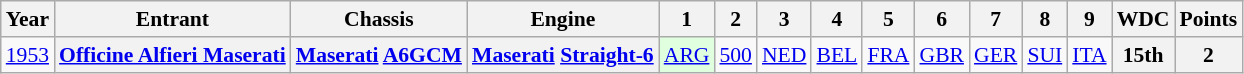<table class="wikitable" style="text-align:center; font-size:90%">
<tr>
<th>Year</th>
<th>Entrant</th>
<th>Chassis</th>
<th>Engine</th>
<th>1</th>
<th>2</th>
<th>3</th>
<th>4</th>
<th>5</th>
<th>6</th>
<th>7</th>
<th>8</th>
<th>9</th>
<th>WDC</th>
<th>Points</th>
</tr>
<tr>
<td><a href='#'>1953</a></td>
<th><a href='#'>Officine Alfieri Maserati</a></th>
<th><a href='#'>Maserati</a> <a href='#'>A6GCM</a></th>
<th><a href='#'>Maserati</a> <a href='#'>Straight-6</a></th>
<td style="background:#DFFFDF;"><a href='#'>ARG</a><br></td>
<td><a href='#'>500</a></td>
<td><a href='#'>NED</a></td>
<td><a href='#'>BEL</a></td>
<td><a href='#'>FRA</a></td>
<td><a href='#'>GBR</a></td>
<td><a href='#'>GER</a></td>
<td><a href='#'>SUI</a></td>
<td><a href='#'>ITA</a></td>
<th>15th</th>
<th>2</th>
</tr>
</table>
